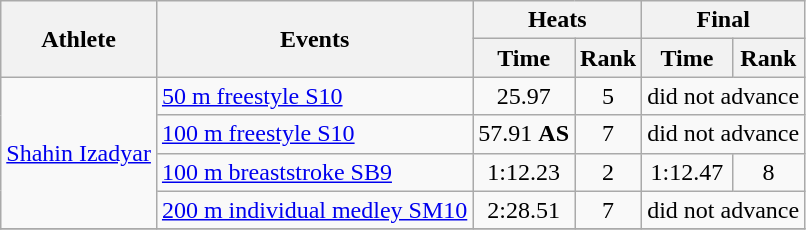<table class=wikitable>
<tr>
<th rowspan="2">Athlete</th>
<th rowspan="2">Events</th>
<th colspan="2">Heats</th>
<th colspan="2">Final</th>
</tr>
<tr>
<th>Time</th>
<th>Rank</th>
<th>Time</th>
<th>Rank</th>
</tr>
<tr>
<td rowspan="4"><a href='#'>Shahin Izadyar</a></td>
<td><a href='#'>50 m freestyle S10</a></td>
<td align="center">25.97</td>
<td align="center">5</td>
<td align="center" colspan=2>did not advance</td>
</tr>
<tr>
<td><a href='#'>100 m freestyle S10</a></td>
<td align="center">57.91 <strong>AS</strong></td>
<td align="center">7</td>
<td align="center" colspan=2>did not advance</td>
</tr>
<tr>
<td><a href='#'>100 m breaststroke SB9</a></td>
<td align="center">1:12.23</td>
<td align="center">2</td>
<td align="center">1:12.47</td>
<td align="center">8</td>
</tr>
<tr>
<td><a href='#'>200 m individual medley SM10</a></td>
<td align="center">2:28.51</td>
<td align="center">7</td>
<td align="center" colspan=2>did not advance</td>
</tr>
<tr>
</tr>
</table>
